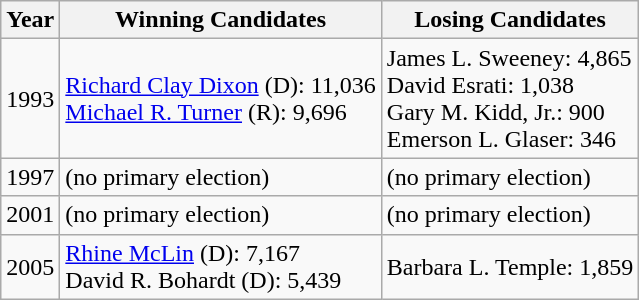<table class="wikitable">
<tr>
<th>Year</th>
<th>Winning Candidates</th>
<th>Losing Candidates</th>
</tr>
<tr>
<td>1993</td>
<td><a href='#'>Richard Clay Dixon</a> (D): 11,036<br><a href='#'>Michael R. Turner</a> (R): 9,696</td>
<td>James L. Sweeney: 4,865<br>David Esrati: 1,038<br>Gary M. Kidd, Jr.: 900<br>Emerson L. Glaser: 346</td>
</tr>
<tr>
<td>1997</td>
<td>(no primary election)</td>
<td>(no primary election)</td>
</tr>
<tr>
<td>2001</td>
<td>(no primary election)</td>
<td>(no primary election)</td>
</tr>
<tr>
<td>2005</td>
<td><a href='#'>Rhine McLin</a> (D): 7,167<br>David R. Bohardt (D): 5,439</td>
<td>Barbara L. Temple: 1,859</td>
</tr>
</table>
